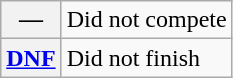<table class="wikitable">
<tr>
<th scope="row">—</th>
<td>Did not compete</td>
</tr>
<tr>
<th scope="row"><a href='#'>DNF</a></th>
<td>Did not finish</td>
</tr>
</table>
